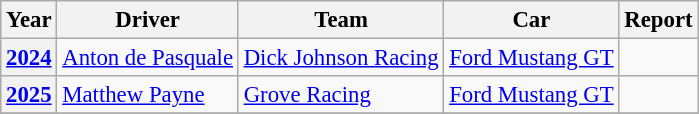<table class="wikitable" style="font-size: 95%;">
<tr>
<th>Year</th>
<th>Driver</th>
<th>Team</th>
<th>Car</th>
<th>Report</th>
</tr>
<tr>
<th><a href='#'>2024</a></th>
<td> <a href='#'>Anton de Pasquale</a></td>
<td><a href='#'>Dick Johnson Racing</a></td>
<td><a href='#'>Ford Mustang GT</a></td>
<td></td>
</tr>
<tr>
<th><a href='#'>2025</a></th>
<td> <a href='#'>Matthew Payne</a></td>
<td><a href='#'>Grove Racing</a></td>
<td><a href='#'>Ford Mustang GT</a></td>
<td></td>
</tr>
<tr>
</tr>
</table>
